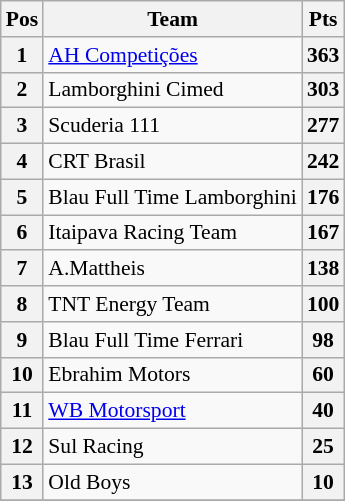<table class="wikitable" style="font-size: 90%; text-align:center;">
<tr>
<th>Pos</th>
<th>Team</th>
<th>Pts</th>
</tr>
<tr>
<th>1</th>
<td align=left><a href='#'>AH Competições</a></td>
<th>363</th>
</tr>
<tr>
<th>2</th>
<td align=left>Lamborghini Cimed</td>
<th>303</th>
</tr>
<tr>
<th>3</th>
<td align=left>Scuderia 111</td>
<th>277</th>
</tr>
<tr>
<th>4</th>
<td align=left>CRT Brasil</td>
<th>242</th>
</tr>
<tr>
<th>5</th>
<td align=left>Blau Full Time Lamborghini</td>
<th>176</th>
</tr>
<tr>
<th>6</th>
<td align=left>Itaipava Racing Team</td>
<th>167</th>
</tr>
<tr>
<th>7</th>
<td align=left>A.Mattheis</td>
<th>138</th>
</tr>
<tr>
<th>8</th>
<td align=left>TNT Energy Team</td>
<th>100</th>
</tr>
<tr>
<th>9</th>
<td align=left>Blau Full Time Ferrari</td>
<th>98</th>
</tr>
<tr>
<th>10</th>
<td align=left>Ebrahim Motors</td>
<th>60</th>
</tr>
<tr>
<th>11</th>
<td align=left><a href='#'>WB Motorsport</a></td>
<th>40</th>
</tr>
<tr>
<th>12</th>
<td align=left>Sul Racing</td>
<th>25</th>
</tr>
<tr>
<th>13</th>
<td align=left>Old Boys</td>
<th>10</th>
</tr>
<tr>
</tr>
</table>
